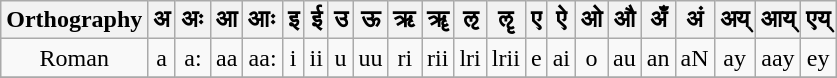<table border="2" class="wikitable" align="center" width="550">
<tr>
<th>Orthography</th>
<th>अ</th>
<th>अः</th>
<th>आ</th>
<th>आः</th>
<th>इ</th>
<th>ई</th>
<th>उ</th>
<th>ऊ</th>
<th>ऋ</th>
<th>ॠ</th>
<th>ऌ</th>
<th>ॡ</th>
<th>ए</th>
<th>ऐ</th>
<th>ओ</th>
<th>औ</th>
<th>अँ</th>
<th>अं</th>
<th>अय्</th>
<th>आय्</th>
<th>एय्</th>
</tr>
<tr align = center>
<td>Roman</td>
<td>a</td>
<td>a:</td>
<td>aa</td>
<td>aa:</td>
<td>i</td>
<td>ii</td>
<td>u</td>
<td>uu</td>
<td>ri</td>
<td>rii</td>
<td>lri</td>
<td>lrii</td>
<td>e</td>
<td>ai</td>
<td>o</td>
<td>au</td>
<td>an</td>
<td>aN</td>
<td>ay</td>
<td>aay</td>
<td>ey</td>
</tr>
<tr align="center">
</tr>
</table>
